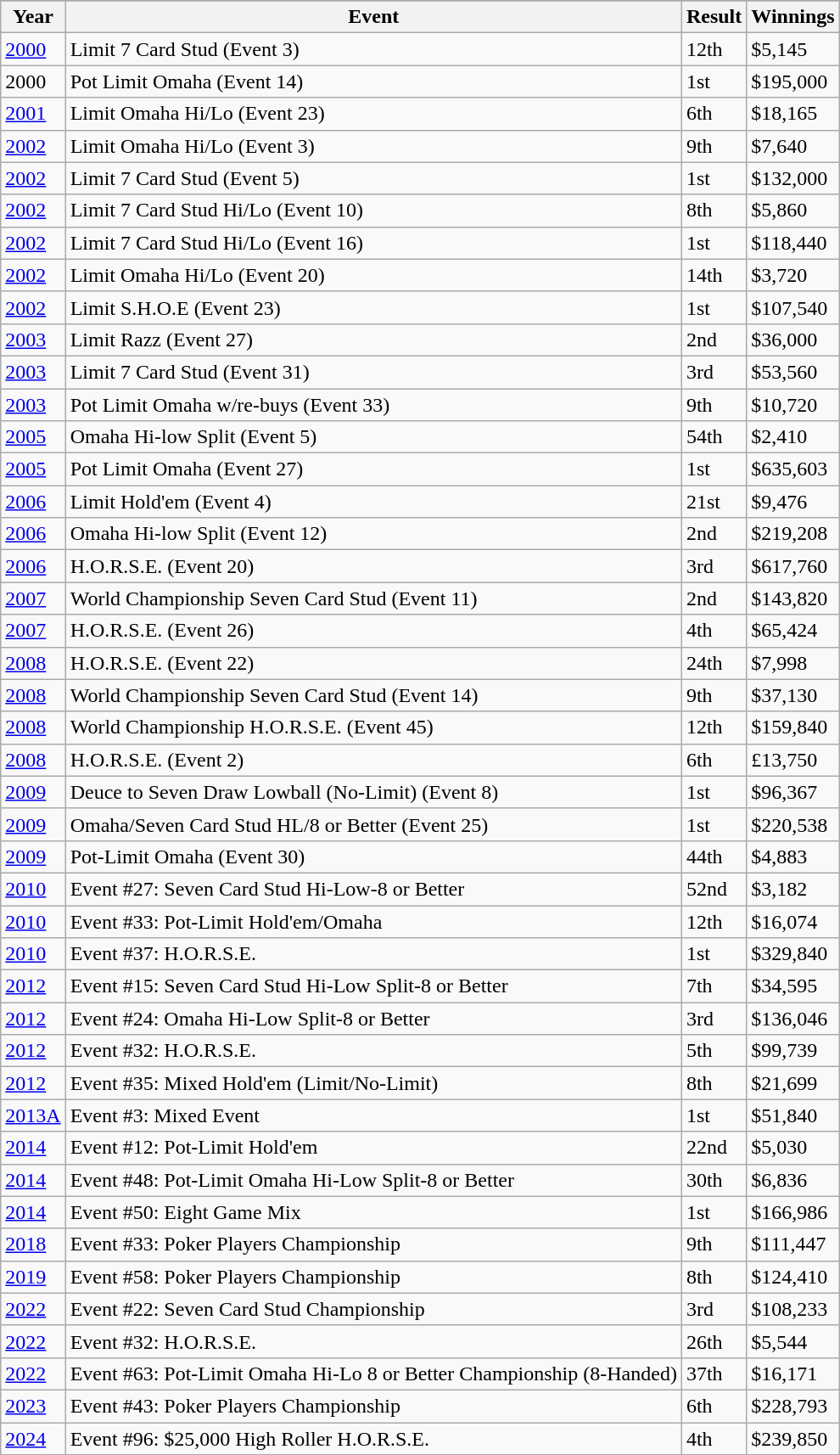<table class="wikitable">
<tr>
</tr>
<tr>
<th>Year</th>
<th>Event</th>
<th>Result</th>
<th>Winnings</th>
</tr>
<tr>
<td><a href='#'>2000</a></td>
<td>Limit 7 Card Stud (Event 3)</td>
<td>12th</td>
<td>$5,145</td>
</tr>
<tr>
<td>2000</td>
<td>Pot Limit Omaha (Event 14)</td>
<td>1st</td>
<td>$195,000</td>
</tr>
<tr>
<td><a href='#'>2001</a></td>
<td>Limit Omaha Hi/Lo (Event 23)</td>
<td>6th</td>
<td>$18,165</td>
</tr>
<tr>
<td><a href='#'>2002</a></td>
<td>Limit Omaha Hi/Lo (Event 3)</td>
<td>9th</td>
<td>$7,640</td>
</tr>
<tr>
<td><a href='#'>2002</a></td>
<td>Limit 7 Card Stud (Event 5)</td>
<td>1st</td>
<td>$132,000</td>
</tr>
<tr>
<td><a href='#'>2002</a></td>
<td>Limit 7 Card Stud Hi/Lo (Event 10)</td>
<td>8th</td>
<td>$5,860</td>
</tr>
<tr>
<td><a href='#'>2002</a></td>
<td>Limit 7 Card Stud Hi/Lo (Event 16)</td>
<td>1st</td>
<td>$118,440</td>
</tr>
<tr>
<td><a href='#'>2002</a></td>
<td>Limit Omaha Hi/Lo (Event 20)</td>
<td>14th</td>
<td>$3,720</td>
</tr>
<tr>
<td><a href='#'>2002</a></td>
<td>Limit S.H.O.E (Event 23)</td>
<td>1st</td>
<td>$107,540</td>
</tr>
<tr>
<td><a href='#'>2003</a></td>
<td>Limit Razz (Event 27)</td>
<td>2nd</td>
<td>$36,000</td>
</tr>
<tr>
<td><a href='#'>2003</a></td>
<td>Limit 7 Card Stud (Event 31)</td>
<td>3rd</td>
<td>$53,560</td>
</tr>
<tr>
<td><a href='#'>2003</a></td>
<td>Pot Limit Omaha w/re-buys (Event 33)</td>
<td>9th</td>
<td>$10,720</td>
</tr>
<tr>
<td><a href='#'>2005</a></td>
<td>Omaha Hi-low Split (Event 5)</td>
<td>54th</td>
<td>$2,410</td>
</tr>
<tr>
<td><a href='#'>2005</a></td>
<td>Pot Limit Omaha (Event 27)</td>
<td>1st</td>
<td>$635,603</td>
</tr>
<tr>
<td><a href='#'>2006</a></td>
<td>Limit Hold'em (Event 4)</td>
<td>21st</td>
<td>$9,476</td>
</tr>
<tr>
<td><a href='#'>2006</a></td>
<td>Omaha Hi-low Split (Event 12)</td>
<td>2nd</td>
<td>$219,208</td>
</tr>
<tr>
<td><a href='#'>2006</a></td>
<td>H.O.R.S.E. (Event 20)</td>
<td>3rd</td>
<td>$617,760</td>
</tr>
<tr>
<td><a href='#'>2007</a></td>
<td>World Championship Seven Card Stud (Event 11)</td>
<td>2nd</td>
<td>$143,820</td>
</tr>
<tr>
<td><a href='#'>2007</a></td>
<td>H.O.R.S.E. (Event 26)</td>
<td>4th</td>
<td>$65,424</td>
</tr>
<tr>
<td><a href='#'>2008</a></td>
<td>H.O.R.S.E. (Event 22)</td>
<td>24th</td>
<td>$7,998</td>
</tr>
<tr>
<td><a href='#'>2008</a></td>
<td>World Championship Seven Card Stud (Event 14)</td>
<td>9th</td>
<td>$37,130</td>
</tr>
<tr>
<td><a href='#'>2008</a></td>
<td>World Championship H.O.R.S.E. (Event 45)</td>
<td>12th</td>
<td>$159,840</td>
</tr>
<tr>
<td><a href='#'>2008</a></td>
<td>H.O.R.S.E. (Event 2)</td>
<td>6th</td>
<td>£13,750</td>
</tr>
<tr>
<td><a href='#'>2009</a></td>
<td>Deuce to Seven Draw Lowball (No-Limit) (Event 8)</td>
<td>1st</td>
<td>$96,367</td>
</tr>
<tr>
<td><a href='#'>2009</a></td>
<td>Omaha/Seven Card Stud HL/8 or Better (Event 25)</td>
<td>1st</td>
<td>$220,538</td>
</tr>
<tr>
<td><a href='#'>2009</a></td>
<td>Pot-Limit Omaha (Event 30)</td>
<td>44th</td>
<td>$4,883</td>
</tr>
<tr>
<td><a href='#'>2010</a></td>
<td>Event #27: Seven Card Stud Hi-Low-8 or Better</td>
<td>52nd</td>
<td>$3,182</td>
</tr>
<tr>
<td><a href='#'>2010</a></td>
<td>Event #33: Pot-Limit Hold'em/Omaha</td>
<td>12th</td>
<td>$16,074</td>
</tr>
<tr>
<td><a href='#'>2010</a></td>
<td>Event #37: H.O.R.S.E.</td>
<td>1st</td>
<td>$329,840</td>
</tr>
<tr>
<td><a href='#'>2012</a></td>
<td>Event #15: Seven Card Stud Hi-Low Split-8 or Better</td>
<td>7th</td>
<td>$34,595</td>
</tr>
<tr>
<td><a href='#'>2012</a></td>
<td>Event #24: Omaha Hi-Low Split-8 or Better</td>
<td>3rd</td>
<td>$136,046</td>
</tr>
<tr>
<td><a href='#'>2012</a></td>
<td>Event #32: H.O.R.S.E.</td>
<td>5th</td>
<td>$99,739</td>
</tr>
<tr>
<td><a href='#'>2012</a></td>
<td>Event #35: Mixed Hold'em (Limit/No-Limit)</td>
<td>8th</td>
<td>$21,699</td>
</tr>
<tr>
<td><a href='#'>2013A</a></td>
<td>Event #3: Mixed Event</td>
<td>1st</td>
<td>$51,840</td>
</tr>
<tr>
<td><a href='#'>2014</a></td>
<td>Event #12: Pot-Limit Hold'em</td>
<td>22nd</td>
<td>$5,030</td>
</tr>
<tr>
<td><a href='#'>2014</a></td>
<td>Event #48: Pot-Limit Omaha Hi-Low Split-8 or Better</td>
<td>30th</td>
<td>$6,836</td>
</tr>
<tr>
<td><a href='#'>2014</a></td>
<td>Event #50: Eight Game Mix</td>
<td>1st</td>
<td>$166,986</td>
</tr>
<tr>
<td><a href='#'>2018</a></td>
<td>Event #33: Poker Players Championship</td>
<td>9th</td>
<td>$111,447</td>
</tr>
<tr>
<td><a href='#'>2019</a></td>
<td>Event #58: Poker Players Championship</td>
<td>8th</td>
<td>$124,410</td>
</tr>
<tr>
<td><a href='#'>2022</a></td>
<td>Event #22: Seven Card Stud Championship</td>
<td>3rd</td>
<td>$108,233</td>
</tr>
<tr>
<td><a href='#'>2022</a></td>
<td>Event #32: H.O.R.S.E.</td>
<td>26th</td>
<td>$5,544</td>
</tr>
<tr>
<td><a href='#'>2022</a></td>
<td>Event #63: Pot-Limit Omaha Hi-Lo 8 or Better Championship (8-Handed)</td>
<td>37th</td>
<td>$16,171</td>
</tr>
<tr>
<td><a href='#'>2023</a></td>
<td>Event #43: Poker Players Championship</td>
<td>6th</td>
<td>$228,793</td>
</tr>
<tr>
<td><a href='#'>2024</a></td>
<td>Event #96: $25,000 High Roller H.O.R.S.E.</td>
<td>4th</td>
<td>$239,850</td>
</tr>
</table>
